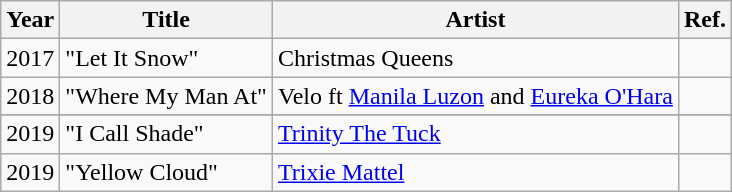<table class="wikitable">
<tr>
<th>Year</th>
<th>Title</th>
<th>Artist</th>
<th>Ref.</th>
</tr>
<tr>
<td>2017</td>
<td>"Let It Snow"</td>
<td>Christmas Queens</td>
<td></td>
</tr>
<tr>
<td>2018</td>
<td>"Where My Man At"</td>
<td>Velo ft <a href='#'>Manila Luzon</a> and <a href='#'>Eureka O'Hara</a></td>
<td></td>
</tr>
<tr>
</tr>
<tr>
<td>2019</td>
<td>"I Call Shade"</td>
<td><a href='#'>Trinity The Tuck</a></td>
<td></td>
</tr>
<tr>
<td>2019</td>
<td>"Yellow Cloud"</td>
<td><a href='#'>Trixie Mattel</a></td>
<td></td>
</tr>
</table>
